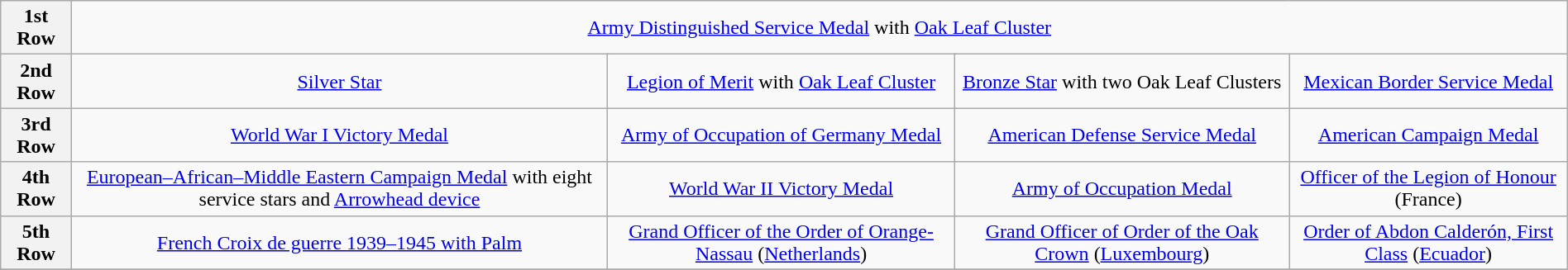<table class="wikitable" style="margin:1em auto; text-align:center;">
<tr>
<th>1st Row</th>
<td colspan="14"><a href='#'>Army Distinguished Service Medal</a> with <a href='#'>Oak Leaf Cluster</a></td>
</tr>
<tr>
<th>2nd Row</th>
<td colspan="4"><a href='#'>Silver Star</a></td>
<td colspan="4"><a href='#'>Legion of Merit</a> with <a href='#'>Oak Leaf Cluster</a></td>
<td colspan="4"><a href='#'>Bronze Star</a> with two Oak Leaf Clusters</td>
<td colspan="4"><a href='#'>Mexican Border Service Medal</a></td>
</tr>
<tr>
<th>3rd Row</th>
<td colspan="4"><a href='#'>World War I Victory Medal</a></td>
<td colspan="4"><a href='#'>Army of Occupation of Germany Medal</a></td>
<td colspan="4"><a href='#'>American Defense Service Medal</a></td>
<td colspan="4"><a href='#'>American Campaign Medal</a></td>
</tr>
<tr>
<th>4th Row</th>
<td colspan="4"><a href='#'>European–African–Middle Eastern Campaign Medal</a> with eight service stars and <a href='#'>Arrowhead device</a></td>
<td colspan="4"><a href='#'>World War II Victory Medal</a></td>
<td colspan="4"><a href='#'>Army of Occupation Medal</a></td>
<td colspan="4"><a href='#'>Officer of the Legion of Honour</a> (France)</td>
</tr>
<tr>
<th>5th Row</th>
<td colspan="4"><a href='#'>French Croix de guerre 1939–1945 with Palm</a></td>
<td colspan="4"><a href='#'>Grand Officer of the Order of Orange-Nassau</a> (<a href='#'>Netherlands</a>)</td>
<td colspan="4"><a href='#'>Grand Officer of Order of the Oak Crown</a> (<a href='#'>Luxembourg</a>)</td>
<td colspan="4"><a href='#'>Order of Abdon Calderón, First Class</a> (<a href='#'>Ecuador</a>)</td>
</tr>
<tr>
</tr>
</table>
